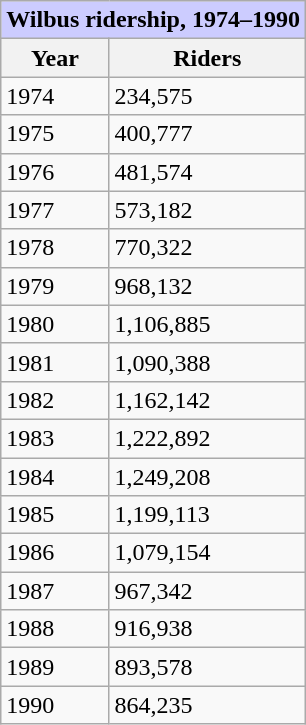<table class="wikitable sortable">
<tr>
<td colspan="2" style="text-align: center; background-color: #ccf;"><strong>Wilbus ridership, 1974–1990</strong></td>
</tr>
<tr>
<th>Year</th>
<th>Riders</th>
</tr>
<tr>
<td>1974</td>
<td>234,575</td>
</tr>
<tr>
<td>1975</td>
<td>400,777</td>
</tr>
<tr>
<td>1976</td>
<td>481,574</td>
</tr>
<tr>
<td>1977</td>
<td>573,182</td>
</tr>
<tr>
<td>1978</td>
<td>770,322</td>
</tr>
<tr>
<td>1979</td>
<td>968,132</td>
</tr>
<tr>
<td>1980</td>
<td>1,106,885</td>
</tr>
<tr>
<td>1981</td>
<td>1,090,388</td>
</tr>
<tr>
<td>1982</td>
<td>1,162,142</td>
</tr>
<tr>
<td>1983</td>
<td>1,222,892</td>
</tr>
<tr>
<td>1984</td>
<td>1,249,208</td>
</tr>
<tr>
<td>1985</td>
<td>1,199,113</td>
</tr>
<tr>
<td>1986</td>
<td>1,079,154</td>
</tr>
<tr>
<td>1987</td>
<td>967,342</td>
</tr>
<tr>
<td>1988</td>
<td>916,938</td>
</tr>
<tr>
<td>1989</td>
<td>893,578</td>
</tr>
<tr>
<td>1990</td>
<td>864,235</td>
</tr>
</table>
